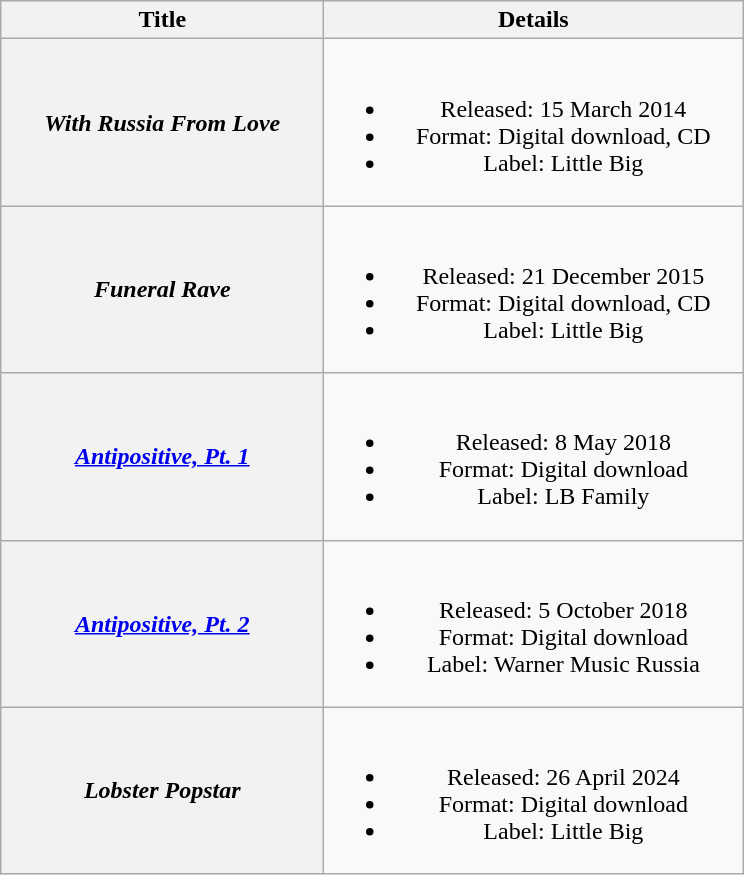<table class="wikitable plainrowheaders" style="text-align:center">
<tr>
<th scope="col" style="width:13em;">Title</th>
<th scope="col" style="width:17em;">Details</th>
</tr>
<tr>
<th scope="row"><em>With Russia From Love</em></th>
<td><br><ul><li>Released: 15 March 2014</li><li>Format: Digital download, CD</li><li>Label: Little Big</li></ul></td>
</tr>
<tr>
<th scope="row"><em>Funeral Rave</em></th>
<td><br><ul><li>Released: 21 December 2015</li><li>Format: Digital download, CD</li><li>Label: Little Big</li></ul></td>
</tr>
<tr>
<th scope="row"><em><a href='#'>Antipositive, Pt. 1</a></em></th>
<td><br><ul><li>Released: 8 May 2018</li><li>Format: Digital download</li><li>Label: LB Family</li></ul></td>
</tr>
<tr>
<th scope="row"><em><a href='#'>Antipositive, Pt. 2</a></em></th>
<td><br><ul><li>Released: 5 October 2018</li><li>Format: Digital download</li><li>Label: Warner Music Russia</li></ul></td>
</tr>
<tr>
<th scope="row"><em>Lobster Popstar</em></th>
<td><br><ul><li>Released: 26 April 2024</li><li>Format: Digital download</li><li>Label: Little Big</li></ul></td>
</tr>
</table>
